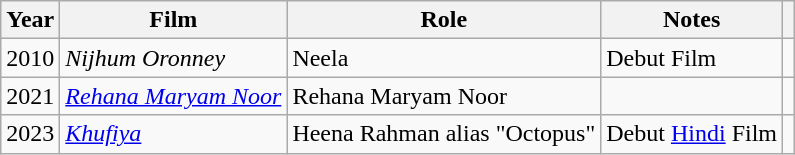<table class="wikitable">
<tr>
<th>Year</th>
<th>Film</th>
<th>Role</th>
<th>Notes</th>
<th></th>
</tr>
<tr>
<td>2010</td>
<td><em>Nijhum Oronney</em></td>
<td>Neela</td>
<td>Debut Film</td>
<td></td>
</tr>
<tr>
<td>2021</td>
<td><em><a href='#'>Rehana Maryam Noor</a></em></td>
<td>Rehana Maryam Noor</td>
<td></td>
<td></td>
</tr>
<tr>
<td>2023</td>
<td><em><a href='#'>Khufiya</a></em></td>
<td>Heena Rahman alias "Octopus"</td>
<td>Debut <a href='#'>Hindi</a> Film</td>
<td></td>
</tr>
</table>
